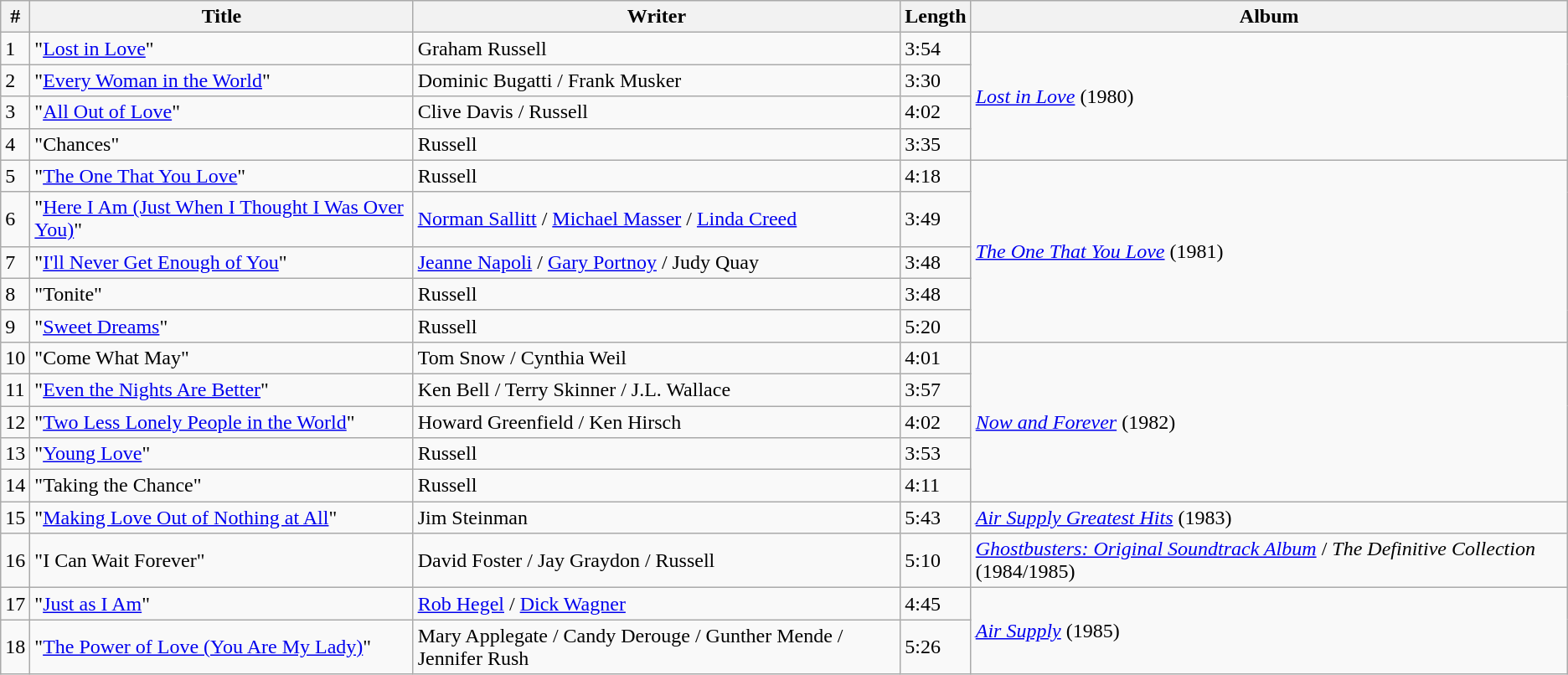<table class="wikitable sortable">
<tr>
<th>#</th>
<th>Title</th>
<th>Writer</th>
<th>Length</th>
<th>Album</th>
</tr>
<tr>
<td>1</td>
<td>"<a href='#'>Lost in Love</a>"</td>
<td>Graham Russell</td>
<td>3:54</td>
<td rowspan="4"><em><a href='#'>Lost in Love</a></em> (1980)</td>
</tr>
<tr>
<td>2</td>
<td>"<a href='#'>Every Woman in the World</a>"</td>
<td>Dominic Bugatti / Frank Musker</td>
<td>3:30</td>
</tr>
<tr>
<td>3</td>
<td>"<a href='#'>All Out of Love</a>"</td>
<td>Clive Davis / Russell</td>
<td>4:02</td>
</tr>
<tr>
<td>4</td>
<td>"Chances"</td>
<td>Russell</td>
<td>3:35</td>
</tr>
<tr>
<td>5</td>
<td>"<a href='#'>The One That You Love</a>"</td>
<td>Russell</td>
<td>4:18</td>
<td rowspan="5"><em><a href='#'>The One That You Love</a></em> (1981)</td>
</tr>
<tr>
<td>6</td>
<td>"<a href='#'>Here I Am (Just When I Thought I Was Over You)</a>"</td>
<td><a href='#'>Norman Sallitt</a> / <a href='#'>Michael Masser</a> / <a href='#'>Linda Creed</a></td>
<td>3:49</td>
</tr>
<tr>
<td>7</td>
<td>"<a href='#'>I'll Never Get Enough of You</a>"</td>
<td><a href='#'>Jeanne Napoli</a> / <a href='#'>Gary Portnoy</a> / Judy Quay</td>
<td>3:48</td>
</tr>
<tr>
<td>8</td>
<td>"Tonite"</td>
<td>Russell</td>
<td>3:48</td>
</tr>
<tr>
<td>9</td>
<td>"<a href='#'>Sweet Dreams</a>"</td>
<td>Russell</td>
<td>5:20</td>
</tr>
<tr>
<td>10</td>
<td>"Come What May"</td>
<td>Tom Snow / Cynthia Weil</td>
<td>4:01</td>
<td rowspan="5"><em><a href='#'>Now and Forever</a></em> (1982)</td>
</tr>
<tr>
<td>11</td>
<td>"<a href='#'>Even the Nights Are Better</a>"</td>
<td>Ken Bell / Terry Skinner / J.L. Wallace</td>
<td>3:57</td>
</tr>
<tr>
<td>12</td>
<td>"<a href='#'>Two Less Lonely People in the World</a>"</td>
<td>Howard Greenfield / Ken Hirsch</td>
<td>4:02</td>
</tr>
<tr>
<td>13</td>
<td>"<a href='#'>Young Love</a>"</td>
<td>Russell</td>
<td>3:53</td>
</tr>
<tr>
<td>14</td>
<td>"Taking the Chance"</td>
<td>Russell</td>
<td>4:11</td>
</tr>
<tr>
<td>15</td>
<td>"<a href='#'>Making Love Out of Nothing at All</a>"</td>
<td>Jim Steinman</td>
<td>5:43</td>
<td><em><a href='#'>Air Supply Greatest Hits</a></em> (1983)</td>
</tr>
<tr>
<td>16</td>
<td>"I Can Wait Forever"</td>
<td>David Foster / Jay Graydon / Russell</td>
<td>5:10</td>
<td><em><a href='#'>Ghostbusters: Original Soundtrack Album</a></em> / <em>The Definitive Collection</em> (1984/1985)</td>
</tr>
<tr>
<td>17</td>
<td>"<a href='#'>Just as I Am</a>"</td>
<td><a href='#'>Rob Hegel</a> / <a href='#'>Dick Wagner</a></td>
<td>4:45</td>
<td rowspan="2"><em><a href='#'>Air Supply</a></em> (1985)</td>
</tr>
<tr>
<td>18</td>
<td>"<a href='#'>The Power of Love (You Are My Lady)</a>"</td>
<td>Mary Applegate / Candy Derouge / Gunther Mende / Jennifer Rush</td>
<td>5:26</td>
</tr>
</table>
